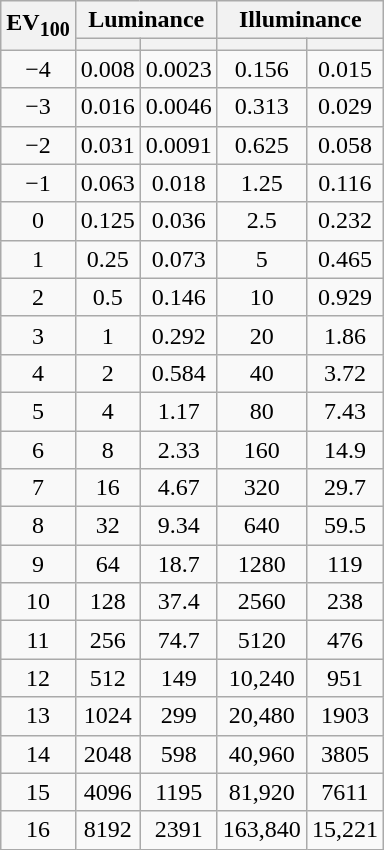<table class="wikitable floatright" style="text-align: center">
<tr>
<th scope="col" rowspan="2">EV<sub>100</sub></th>
<th scope="col" colspan="2">Luminance</th>
<th scope="col" colspan="2">Illuminance</th>
</tr>
<tr>
<th scope="col"><a href='#'></a></th>
<th scope="col"><a href='#'></a></th>
<th scope="col"><a href='#'></a></th>
<th scope="col"><a href='#'></a></th>
</tr>
<tr>
<td scope="row">−4</td>
<td>0.008</td>
<td>0.0023</td>
<td>0.156</td>
<td>0.015</td>
</tr>
<tr>
<td scope="row">−3</td>
<td>0.016</td>
<td>0.0046</td>
<td>0.313</td>
<td>0.029</td>
</tr>
<tr>
<td scope="row">−2</td>
<td>0.031</td>
<td>0.0091</td>
<td>0.625</td>
<td>0.058</td>
</tr>
<tr>
<td scope="row">−1</td>
<td>0.063</td>
<td>0.018</td>
<td>1.25</td>
<td>0.116</td>
</tr>
<tr>
<td scope="row">0</td>
<td>0.125</td>
<td>0.036</td>
<td>2.5</td>
<td>0.232</td>
</tr>
<tr>
<td scope="row">1</td>
<td>0.25</td>
<td>0.073</td>
<td>5</td>
<td>0.465</td>
</tr>
<tr>
<td scope="row">2</td>
<td>0.5</td>
<td>0.146</td>
<td>10</td>
<td>0.929</td>
</tr>
<tr>
<td scope="row">3</td>
<td>1</td>
<td>0.292</td>
<td>20</td>
<td>1.86</td>
</tr>
<tr>
<td scope="row">4</td>
<td>2</td>
<td>0.584</td>
<td>40</td>
<td>3.72</td>
</tr>
<tr>
<td scope="row">5</td>
<td>4</td>
<td>1.17</td>
<td>80</td>
<td>7.43</td>
</tr>
<tr>
<td scope="row">6</td>
<td>8</td>
<td>2.33</td>
<td>160</td>
<td>14.9</td>
</tr>
<tr>
<td scope="row">7</td>
<td>16</td>
<td>4.67</td>
<td>320</td>
<td>29.7</td>
</tr>
<tr>
<td scope="row">8</td>
<td>32</td>
<td>9.34</td>
<td>640</td>
<td>59.5</td>
</tr>
<tr>
<td scope="row">9</td>
<td>64</td>
<td>18.7</td>
<td>1280</td>
<td>119</td>
</tr>
<tr>
<td scope="row">10</td>
<td>128</td>
<td>37.4</td>
<td>2560</td>
<td>238</td>
</tr>
<tr>
<td scope="row">11</td>
<td>256</td>
<td>74.7</td>
<td>5120</td>
<td>476</td>
</tr>
<tr>
<td scope="row">12</td>
<td>512</td>
<td>149</td>
<td>10,240</td>
<td>951</td>
</tr>
<tr>
<td scope="row">13</td>
<td>1024</td>
<td>299</td>
<td>20,480</td>
<td>1903</td>
</tr>
<tr>
<td scope="row">14</td>
<td>2048</td>
<td>598</td>
<td>40,960</td>
<td>3805</td>
</tr>
<tr>
<td scope="row">15</td>
<td>4096</td>
<td>1195</td>
<td>81,920</td>
<td>7611</td>
</tr>
<tr>
<td scope="row">16</td>
<td>8192</td>
<td>2391</td>
<td>163,840</td>
<td>15,221</td>
</tr>
</table>
